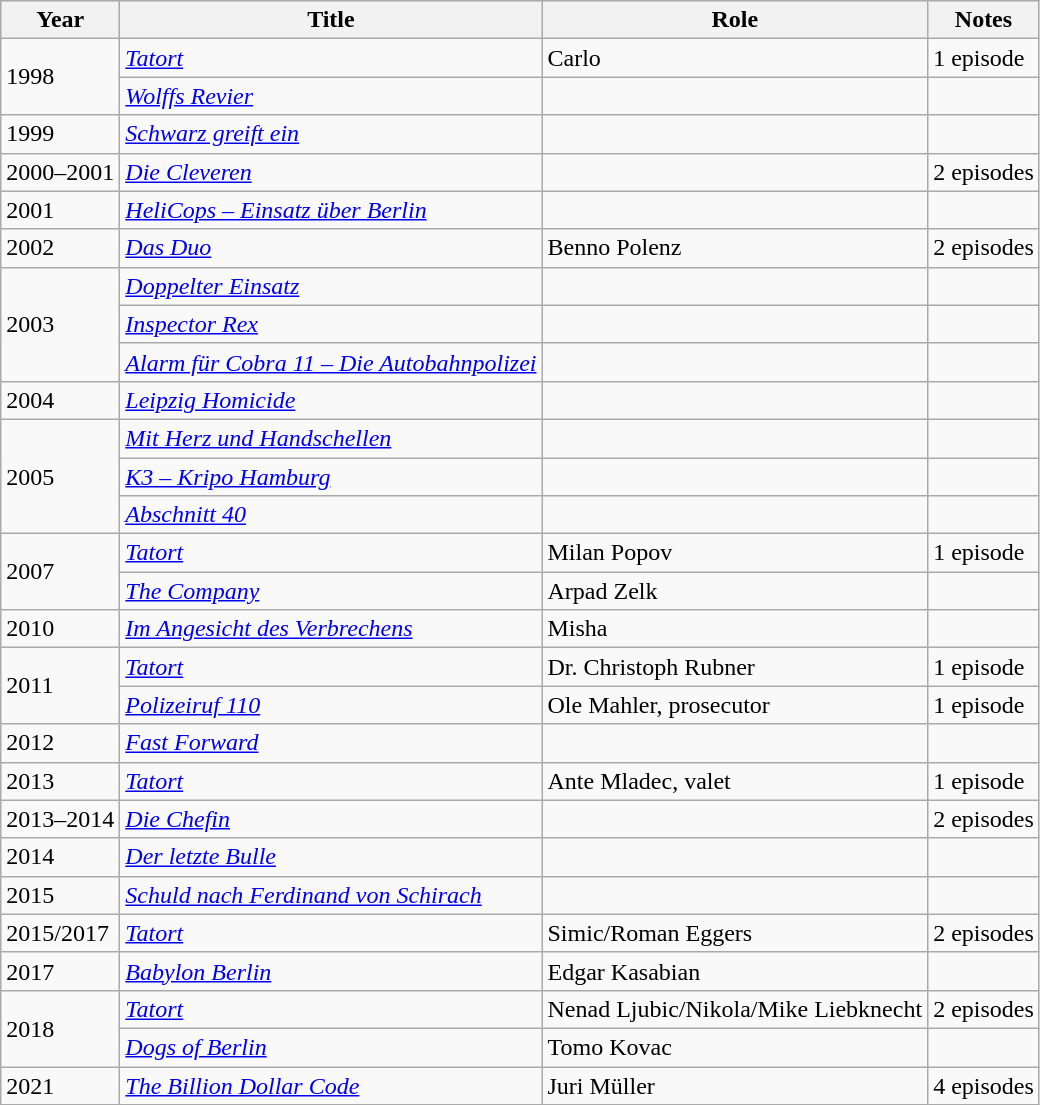<table class="wikitable sortable">
<tr>
<th>Year</th>
<th>Title</th>
<th>Role</th>
<th class="unsortable">Notes</th>
</tr>
<tr>
<td rowspan=2>1998</td>
<td><em><a href='#'>Tatort</a></em></td>
<td>Carlo</td>
<td>1 episode</td>
</tr>
<tr>
<td><em><a href='#'>Wolffs Revier</a></em></td>
<td></td>
<td></td>
</tr>
<tr>
<td>1999</td>
<td><em><a href='#'>Schwarz greift ein</a></em></td>
<td></td>
<td></td>
</tr>
<tr>
<td>2000–2001</td>
<td><em><a href='#'>Die Cleveren</a></em></td>
<td></td>
<td>2 episodes</td>
</tr>
<tr>
<td>2001</td>
<td><em><a href='#'>HeliCops – Einsatz über Berlin</a></em></td>
<td></td>
<td></td>
</tr>
<tr>
<td>2002</td>
<td><em><a href='#'>Das Duo</a></em></td>
<td>Benno Polenz</td>
<td>2 episodes</td>
</tr>
<tr>
<td rowspan=3>2003</td>
<td><em><a href='#'>Doppelter Einsatz</a></em></td>
<td></td>
<td></td>
</tr>
<tr>
<td><em><a href='#'>Inspector Rex</a></em></td>
<td></td>
<td></td>
</tr>
<tr>
<td><em><a href='#'>Alarm für Cobra 11 – Die Autobahnpolizei</a></em></td>
<td></td>
<td></td>
</tr>
<tr>
<td>2004</td>
<td><em><a href='#'>Leipzig Homicide</a></em></td>
<td></td>
<td></td>
</tr>
<tr>
<td rowspan=3>2005</td>
<td><em><a href='#'>Mit Herz und Handschellen</a></em></td>
<td></td>
<td></td>
</tr>
<tr>
<td><em><a href='#'>K3 – Kripo Hamburg</a></em></td>
<td></td>
<td></td>
</tr>
<tr>
<td><em><a href='#'>Abschnitt 40</a></em></td>
<td></td>
<td></td>
</tr>
<tr>
<td rowspan=2>2007</td>
<td><em><a href='#'>Tatort</a></em></td>
<td>Milan Popov</td>
<td>1 episode</td>
</tr>
<tr>
<td><em><a href='#'>The Company</a></em></td>
<td>Arpad Zelk</td>
<td></td>
</tr>
<tr>
<td>2010</td>
<td><em><a href='#'>Im Angesicht des Verbrechens</a></em></td>
<td>Misha</td>
<td></td>
</tr>
<tr>
<td rowspan=2>2011</td>
<td><em><a href='#'>Tatort</a></em></td>
<td>Dr. Christoph Rubner</td>
<td>1 episode</td>
</tr>
<tr>
<td><em><a href='#'>Polizeiruf 110</a></em></td>
<td>Ole Mahler, prosecutor</td>
<td>1 episode</td>
</tr>
<tr>
<td>2012</td>
<td><em><a href='#'>Fast Forward</a></em></td>
<td></td>
<td></td>
</tr>
<tr>
<td>2013</td>
<td><em><a href='#'>Tatort</a></em></td>
<td>Ante Mladec, valet</td>
<td>1 episode</td>
</tr>
<tr>
<td>2013–2014</td>
<td><em><a href='#'>Die Chefin</a></em></td>
<td></td>
<td>2 episodes</td>
</tr>
<tr>
<td>2014</td>
<td><em><a href='#'>Der letzte Bulle</a></em></td>
<td></td>
<td></td>
</tr>
<tr>
<td>2015</td>
<td><em><a href='#'>Schuld nach Ferdinand von Schirach</a></em></td>
<td></td>
<td></td>
</tr>
<tr>
<td>2015/2017</td>
<td><em><a href='#'>Tatort</a></em></td>
<td>Simic/Roman Eggers</td>
<td>2 episodes</td>
</tr>
<tr>
<td>2017</td>
<td><em><a href='#'>Babylon Berlin</a></em></td>
<td>Edgar Kasabian</td>
<td></td>
</tr>
<tr>
<td rowspan=2>2018</td>
<td><em><a href='#'>Tatort</a></em></td>
<td>Nenad Ljubic/Nikola/Mike Liebknecht</td>
<td>2 episodes</td>
</tr>
<tr>
<td><em><a href='#'>Dogs of Berlin</a></em></td>
<td>Tomo Kovac</td>
<td></td>
</tr>
<tr>
<td>2021</td>
<td><em><a href='#'>The Billion Dollar Code</a></em></td>
<td>Juri Müller</td>
<td>4 episodes</td>
</tr>
</table>
